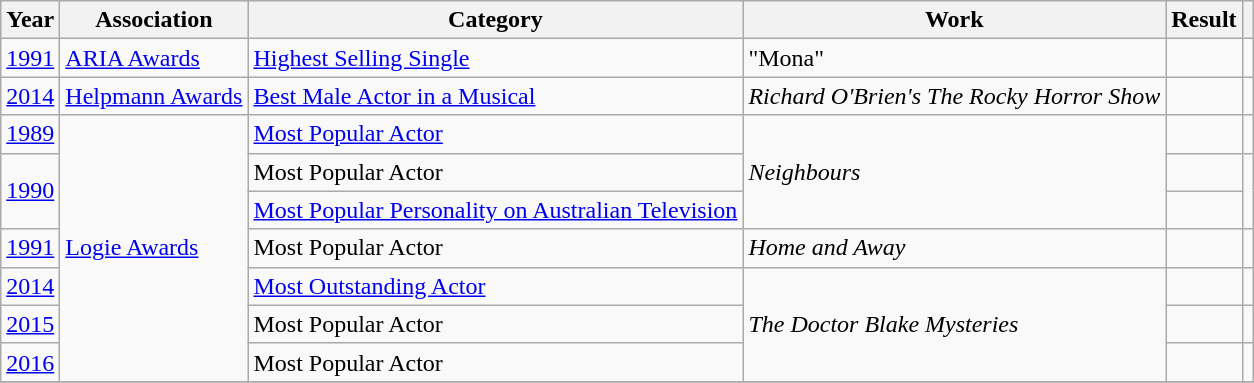<table class="wikitable">
<tr>
<th>Year</th>
<th>Association</th>
<th>Category</th>
<th>Work</th>
<th>Result</th>
<th></th>
</tr>
<tr>
<td><a href='#'>1991</a></td>
<td><a href='#'>ARIA Awards</a></td>
<td><a href='#'>Highest Selling Single</a></td>
<td>"Mona"</td>
<td></td>
<td style="text-align:center;"></td>
</tr>
<tr>
<td><a href='#'>2014</a></td>
<td><a href='#'>Helpmann Awards</a></td>
<td><a href='#'>Best Male Actor in a Musical</a></td>
<td><em>Richard O'Brien's The Rocky Horror Show</em></td>
<td></td>
<td style="text-align:center;"></td>
</tr>
<tr>
<td><a href='#'>1989</a></td>
<td rowspan="7"><a href='#'>Logie Awards</a></td>
<td><a href='#'>Most Popular Actor</a></td>
<td rowspan="3"><em>Neighbours</em></td>
<td></td>
<td style="text-align:center;"></td>
</tr>
<tr>
<td rowspan="2"><a href='#'>1990</a></td>
<td>Most Popular Actor</td>
<td></td>
<td style="text-align:center;" rowspan="2"></td>
</tr>
<tr>
<td><a href='#'>Most Popular Personality on Australian Television</a></td>
<td></td>
</tr>
<tr>
<td><a href='#'>1991</a></td>
<td>Most Popular Actor</td>
<td><em>Home and Away</em></td>
<td></td>
<td style="text-align:center;"></td>
</tr>
<tr>
<td><a href='#'>2014</a></td>
<td><a href='#'>Most Outstanding Actor</a></td>
<td rowspan="3"><em>The Doctor Blake Mysteries</em></td>
<td></td>
<td style="text-align:center;"></td>
</tr>
<tr>
<td><a href='#'>2015</a></td>
<td>Most Popular Actor</td>
<td></td>
<td style="text-align:center;"></td>
</tr>
<tr>
<td><a href='#'>2016</a></td>
<td>Most Popular Actor</td>
<td></td>
<td style="text-align:center;"></td>
</tr>
<tr>
</tr>
</table>
